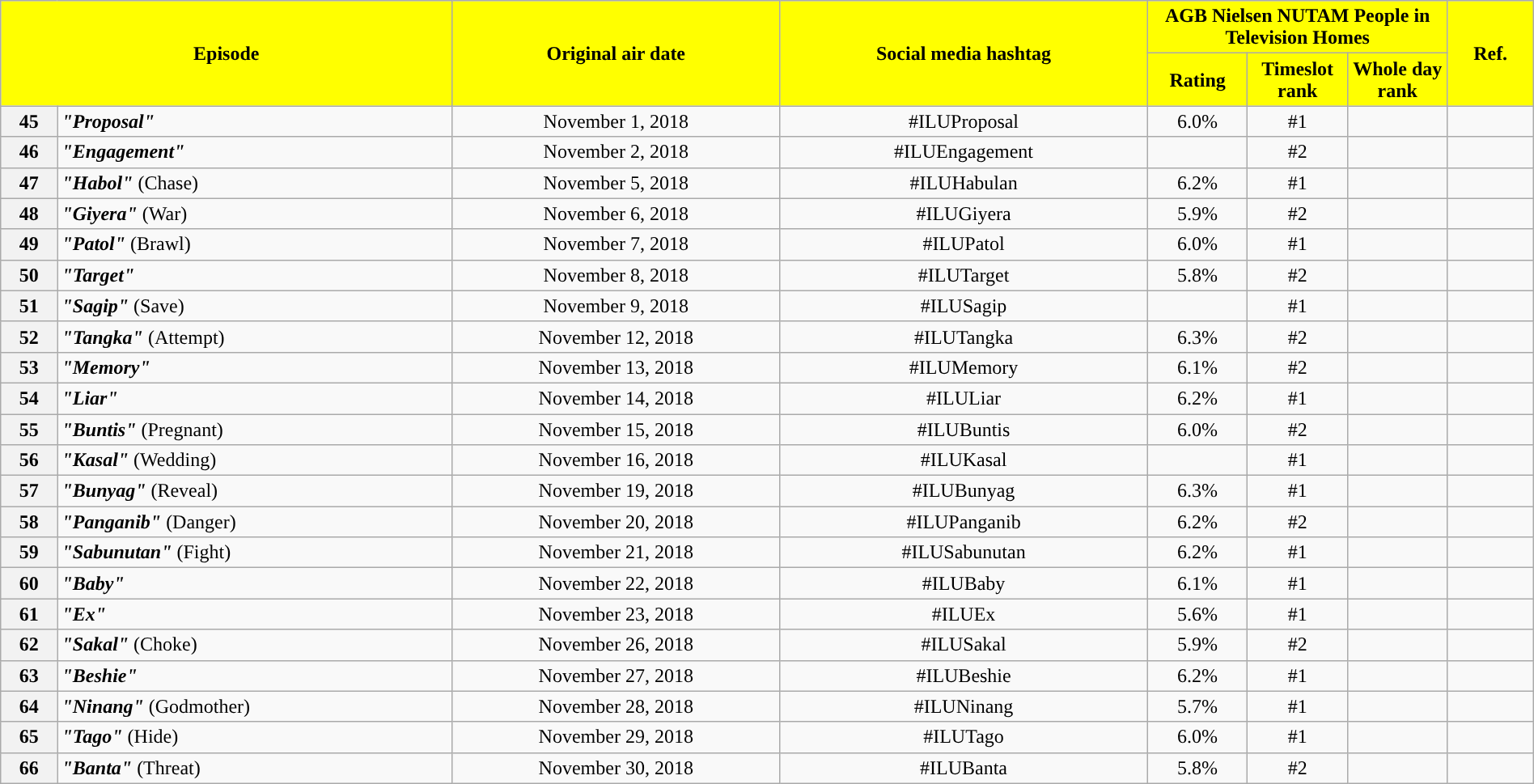<table class="wikitable" style="text-align:center; font-size:100%; line-height:18px;" width="100%">
<tr>
<th style="background-color:#FFFF00; color:black;" colspan="2" rowspan="2">Episode</th>
<th style="background-color:#FFFF00; color:black" rowspan="2">Original air date</th>
<th style="background-color:#FFFF00; color:black" rowspan="2">Social media hashtag</th>
<th style="background-color:#FFFF00; color:black;" colspan="3">AGB Nielsen NUTAM People in Television Homes</th>
<th style="background-color:#FFFF00;  color:black;" rowspan="2">Ref.</th>
</tr>
<tr>
<th style="background-color:#FFFF00; width:75px; color:black;">Rating</th>
<th style="background-color:#FFFF00;  width:75px; color:black;">Timeslot<br>rank</th>
<th style="background-color:#FFFF00; width:75px; color:black;">Whole day<br>rank</th>
</tr>
<tr>
<th>45</th>
<td style="text-align: left;"><strong><em>"Proposal"</em></strong></td>
<td>November 1, 2018</td>
<td>#ILUProposal</td>
<td>6.0%</td>
<td>#1</td>
<td></td>
<td></td>
</tr>
<tr>
<th>46</th>
<td style="text-align: left;"><strong><em>"Engagement"</em></strong></td>
<td>November 2, 2018</td>
<td>#ILUEngagement</td>
<td></td>
<td>#2</td>
<td></td>
<td></td>
</tr>
<tr>
<th>47</th>
<td style="text-align: left;"><strong><em>"Habol"</em></strong> (Chase)</td>
<td>November 5, 2018</td>
<td>#ILUHabulan</td>
<td>6.2%</td>
<td>#1</td>
<td></td>
<td></td>
</tr>
<tr>
<th>48</th>
<td style="text-align: left;"><strong><em>"Giyera"</em></strong> (War)</td>
<td>November 6, 2018</td>
<td>#ILUGiyera</td>
<td>5.9%</td>
<td>#2</td>
<td></td>
<td></td>
</tr>
<tr>
<th>49</th>
<td style="text-align: left;"><strong><em>"Patol"</em></strong> (Brawl)</td>
<td>November 7, 2018</td>
<td>#ILUPatol</td>
<td>6.0%</td>
<td>#1</td>
<td></td>
<td></td>
</tr>
<tr>
<th>50</th>
<td style="text-align: left;"><strong><em>"Target"</em></strong></td>
<td>November 8, 2018</td>
<td>#ILUTarget</td>
<td>5.8%</td>
<td>#2</td>
<td></td>
<td></td>
</tr>
<tr>
<th>51</th>
<td style="text-align: left;"><strong><em>"Sagip"</em></strong> (Save)</td>
<td>November 9, 2018</td>
<td>#ILUSagip</td>
<td></td>
<td>#1</td>
<td></td>
<td></td>
</tr>
<tr>
<th>52</th>
<td style="text-align: left;"><strong><em>"Tangka"</em></strong> (Attempt)</td>
<td>November 12, 2018</td>
<td>#ILUTangka</td>
<td>6.3%</td>
<td>#2</td>
<td></td>
<td></td>
</tr>
<tr>
<th>53</th>
<td style="text-align: left;"><strong><em>"Memory"</em></strong></td>
<td>November 13, 2018</td>
<td>#ILUMemory</td>
<td>6.1%</td>
<td>#2</td>
<td></td>
<td></td>
</tr>
<tr>
<th>54</th>
<td style="text-align: left;"><strong><em>"Liar"</em></strong></td>
<td>November 14, 2018</td>
<td>#ILULiar</td>
<td>6.2%</td>
<td>#1</td>
<td></td>
<td></td>
</tr>
<tr>
<th>55</th>
<td style="text-align: left;"><strong><em>"Buntis"</em></strong> (Pregnant)</td>
<td>November 15, 2018</td>
<td>#ILUBuntis</td>
<td>6.0%</td>
<td>#2</td>
<td></td>
<td></td>
</tr>
<tr>
<th>56</th>
<td style="text-align: left;"><strong><em>"Kasal"</em></strong> (Wedding)</td>
<td>November 16, 2018</td>
<td>#ILUKasal</td>
<td></td>
<td>#1</td>
<td></td>
<td></td>
</tr>
<tr>
<th>57</th>
<td style="text-align: left;"><strong><em>"Bunyag"</em></strong> (Reveal)</td>
<td>November 19, 2018</td>
<td>#ILUBunyag</td>
<td>6.3%</td>
<td>#1</td>
<td></td>
<td></td>
</tr>
<tr>
<th>58</th>
<td style="text-align: left;"><strong><em>"Panganib"</em></strong> (Danger)</td>
<td>November 20, 2018</td>
<td>#ILUPanganib</td>
<td>6.2%</td>
<td>#2</td>
<td></td>
<td></td>
</tr>
<tr>
<th>59</th>
<td style="text-align: left;"><strong><em>"Sabunutan"</em></strong> (Fight)</td>
<td>November 21, 2018</td>
<td>#ILUSabunutan</td>
<td>6.2%</td>
<td>#1</td>
<td></td>
<td></td>
</tr>
<tr>
<th>60</th>
<td style="text-align: left;"><strong><em>"Baby"</em></strong></td>
<td>November 22, 2018</td>
<td>#ILUBaby</td>
<td>6.1%</td>
<td>#1</td>
<td></td>
<td></td>
</tr>
<tr>
<th>61</th>
<td style="text-align: left;"><strong><em>"Ex"</em></strong></td>
<td>November 23, 2018</td>
<td>#ILUEx</td>
<td>5.6%</td>
<td>#1</td>
<td></td>
<td></td>
</tr>
<tr>
<th>62</th>
<td style="text-align: left;"><strong><em>"Sakal"</em></strong> (Choke)</td>
<td>November 26, 2018</td>
<td>#ILUSakal</td>
<td>5.9%</td>
<td>#2</td>
<td></td>
<td></td>
</tr>
<tr>
<th>63</th>
<td style="text-align: left;"><strong><em>"Beshie"</em></strong></td>
<td>November 27, 2018</td>
<td>#ILUBeshie</td>
<td>6.2%</td>
<td>#1</td>
<td></td>
<td></td>
</tr>
<tr>
<th>64</th>
<td style="text-align: left;"><strong><em>"Ninang"</em></strong> (Godmother)</td>
<td>November 28, 2018</td>
<td>#ILUNinang</td>
<td>5.7%</td>
<td>#1</td>
<td></td>
<td></td>
</tr>
<tr>
<th>65</th>
<td style="text-align: left;"><strong><em>"Tago"</em></strong> (Hide)</td>
<td>November 29, 2018</td>
<td>#ILUTago</td>
<td>6.0%</td>
<td>#1</td>
<td></td>
<td></td>
</tr>
<tr>
<th>66</th>
<td style="text-align: left;"><strong><em>"Banta"</em></strong> (Threat)</td>
<td>November 30, 2018</td>
<td>#ILUBanta</td>
<td>5.8%</td>
<td>#2</td>
<td></td>
<td></td>
</tr>
</table>
